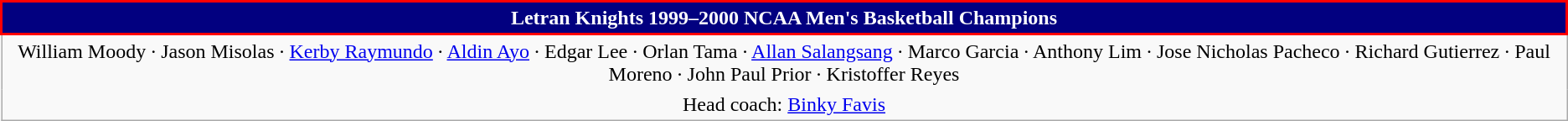<table class="wikitable" style="text-align: center">
<tr>
<th style = "background:#020080; border:2px solid red; color:white">Letran Knights 1999–2000 NCAA Men's Basketball Champions</th>
</tr>
<tr>
<td style="border-style: none none none none;">William Moody · Jason Misolas · <a href='#'>Kerby Raymundo</a> · <a href='#'>Aldin Ayo</a> · Edgar Lee · Orlan Tama · <a href='#'>Allan Salangsang</a> · Marco Garcia · Anthony Lim · Jose Nicholas Pacheco · Richard Gutierrez · Paul Moreno · John Paul Prior · Kristoffer Reyes</td>
</tr>
<tr>
<td style="border-style: none none none none;">Head coach: <a href='#'>Binky Favis</a></td>
</tr>
</table>
